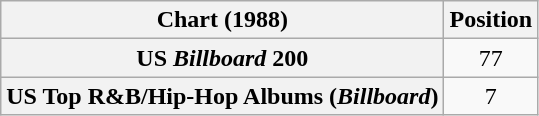<table class="wikitable sortable plainrowheaders" style="text-align:center">
<tr>
<th scope="col">Chart (1988)</th>
<th scope="col">Position</th>
</tr>
<tr>
<th scope="row">US <em>Billboard</em> 200</th>
<td>77</td>
</tr>
<tr>
<th scope="row">US Top R&B/Hip-Hop Albums (<em>Billboard</em>)</th>
<td>7</td>
</tr>
</table>
